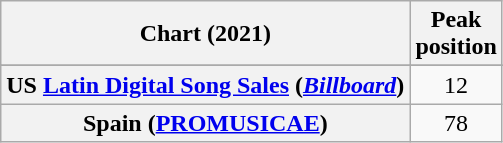<table class="wikitable sortable plainrowheaders" style="text-align:center">
<tr>
<th scope="col">Chart (2021)</th>
<th scope="col">Peak<br>position</th>
</tr>
<tr>
</tr>
<tr>
<th scope="row">US <a href='#'>Latin Digital Song Sales</a> (<em><a href='#'>Billboard</a></em>)</th>
<td>12</td>
</tr>
<tr>
<th scope="row">Spain (<a href='#'>PROMUSICAE</a>)</th>
<td>78</td>
</tr>
</table>
